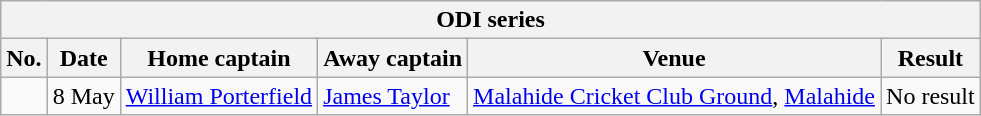<table class="wikitable">
<tr>
<th colspan="9">ODI series</th>
</tr>
<tr>
<th>No.</th>
<th>Date</th>
<th>Home captain</th>
<th>Away captain</th>
<th>Venue</th>
<th>Result</th>
</tr>
<tr>
<td></td>
<td>8 May</td>
<td><a href='#'>William Porterfield</a></td>
<td><a href='#'>James Taylor</a></td>
<td><a href='#'>Malahide Cricket Club Ground</a>, <a href='#'>Malahide</a></td>
<td>No result</td>
</tr>
</table>
